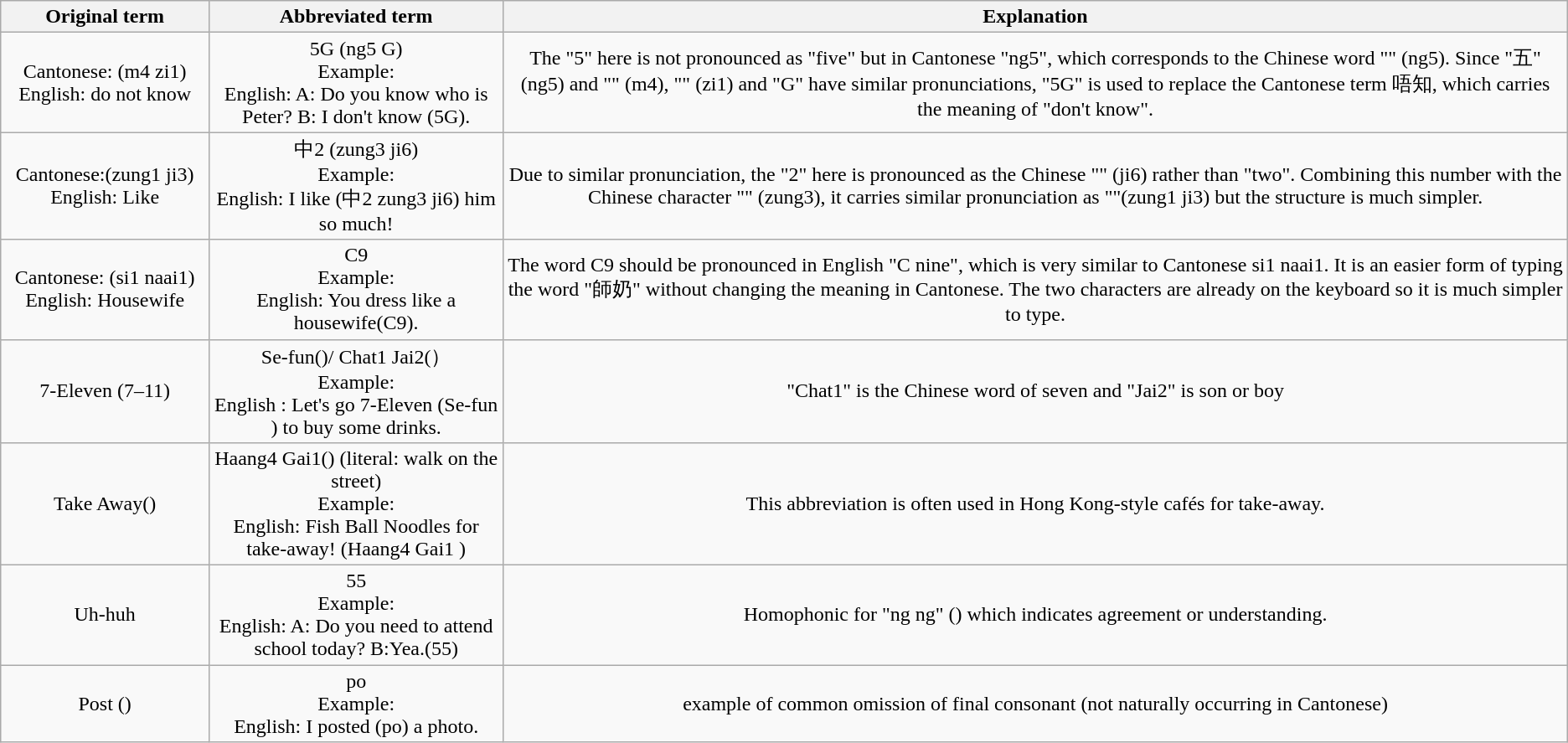<table class="wikitable" style=text-align:center>
<tr>
<th>Original term</th>
<th>Abbreviated term</th>
<th>Explanation</th>
</tr>
<tr>
<td>Cantonese: (m4 zi1)   English: do not know</td>
<td>5G (ng5 G)<br>Example:

<br>English:
A: Do you know who is Peter?
B: I don't know (5G).</td>
<td>The "5" here is not pronounced as "five" but in Cantonese "ng5", which corresponds to the Chinese word "" (ng5). Since "五"(ng5) and "" (m4), "" (zi1) and "G" have similar pronunciations, "5G" is used to replace the Cantonese term 唔知, which carries the meaning of "don't know".</td>
</tr>
<tr>
<td>Cantonese:(zung1 ji3)   English: Like</td>
<td>中2 (zung3 ji6)<br>Example:
<br>English:
I like (中2 zung3 ji6) him so much!</td>
<td>Due to similar pronunciation, the "2" here is pronounced as the Chinese "" (ji6) rather than "two". Combining this number with the Chinese character "" (zung3), it carries similar pronunciation as ""(zung1 ji3) but the structure is much simpler.</td>
</tr>
<tr>
<td>Cantonese: (si1 naai1)  English: Housewife</td>
<td>C9<br>Example:
<br>English:
You dress like a housewife(C9).</td>
<td>The word C9 should be pronounced in English "C nine", which is very similar to Cantonese si1 naai1. It is an easier form of typing the word "師奶" without changing the meaning in Cantonese. The two characters are already on the keyboard so it is much simpler to type.</td>
</tr>
<tr>
<td>7-Eleven (7–11)</td>
<td>Se-fun()/ Chat1 Jai2(）<br>Example:
<br>English : 
Let's go 7-Eleven (Se-fun ) to buy some drinks.</td>
<td>"Chat1" is the Chinese word of seven and "Jai2" is son or boy</td>
</tr>
<tr>
<td>Take Away()</td>
<td>Haang4 Gai1() (literal: walk on the street)<br>Example:
<br>English: 
Fish Ball Noodles for take-away! (Haang4 Gai1 )</td>
<td>This abbreviation is often used in Hong Kong-style cafés for take-away.</td>
</tr>
<tr>
<td>Uh-huh</td>
<td>55<br>Example:

<br>English:
A: Do you need to attend school today?
B:Yea.(55)</td>
<td>Homophonic for "ng ng" () which indicates agreement or understanding.</td>
</tr>
<tr>
<td>Post ()</td>
<td>po<br>Example: 
<br>English: I posted (po) a photo.</td>
<td>example of common omission of final consonant (not naturally occurring in Cantonese)</td>
</tr>
</table>
